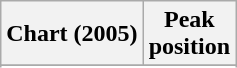<table class="wikitable sortable">
<tr>
<th>Chart (2005)</th>
<th>Peak<br>position</th>
</tr>
<tr>
</tr>
<tr>
</tr>
</table>
